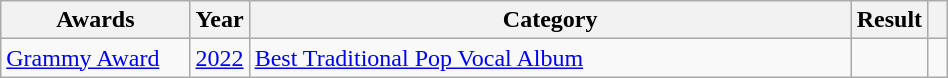<table class="wikitable sortable plainrowheaders" style="width: 50%;">
<tr>
<th scope="col" style="width:20%;">Awards</th>
<th scope="col" style="width:5%;">Year</th>
<th scope="col">Category</th>
<th scope="col" style="width:7%;">Result</th>
<th scope="col" class="unsortable"></th>
</tr>
<tr>
<td><a href='#'>Grammy Award</a></td>
<td><a href='#'>2022</a></td>
<td><a href='#'>Best Traditional Pop Vocal Album</a></td>
<td></td>
<td align="center"></td>
</tr>
</table>
